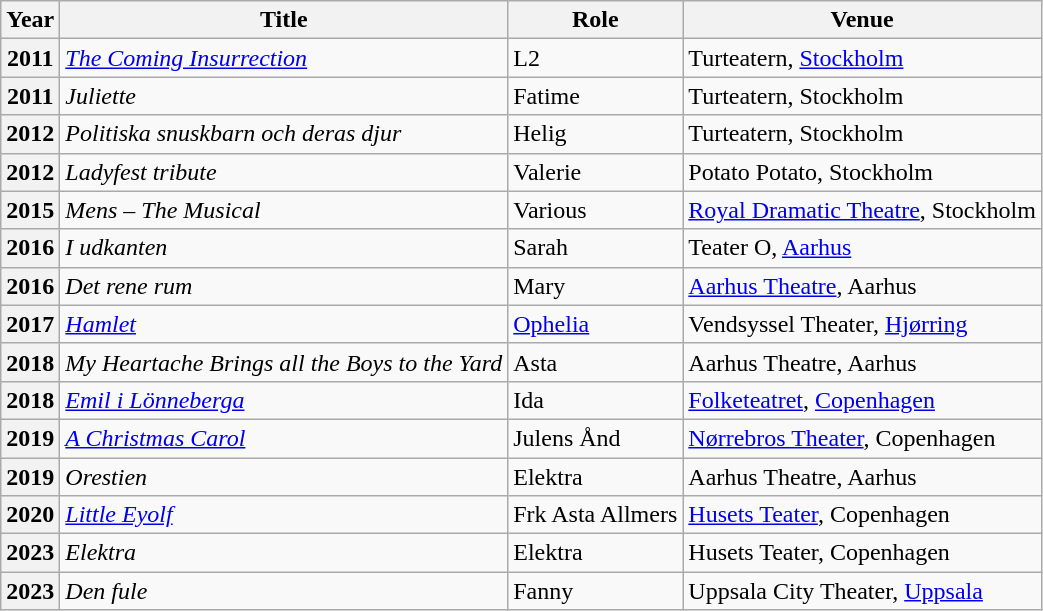<table class="wikitable sortable plainrowheaders">
<tr>
<th>Year</th>
<th>Title</th>
<th>Role</th>
<th>Venue</th>
</tr>
<tr>
<th scope="row">2011</th>
<td><em><a href='#'>The Coming Insurrection</a></em></td>
<td>L2</td>
<td>Turteatern, <a href='#'>Stockholm</a></td>
</tr>
<tr>
<th scope="row">2011</th>
<td><em>Juliette</em></td>
<td>Fatime</td>
<td>Turteatern, Stockholm</td>
</tr>
<tr>
<th scope="row">2012</th>
<td><em>Politiska snuskbarn och deras djur</em></td>
<td>Helig</td>
<td>Turteatern, Stockholm</td>
</tr>
<tr>
<th scope="row">2012</th>
<td><em>Ladyfest tribute</em></td>
<td>Valerie</td>
<td>Potato Potato, Stockholm</td>
</tr>
<tr>
<th scope="row">2015</th>
<td><em>Mens – The Musical</em></td>
<td>Various</td>
<td><a href='#'>Royal Dramatic Theatre</a>, Stockholm</td>
</tr>
<tr>
<th scope="row">2016</th>
<td><em>I udkanten</em></td>
<td>Sarah</td>
<td>Teater O, <a href='#'>Aarhus</a></td>
</tr>
<tr>
<th scope="row">2016</th>
<td><em>Det rene rum</em></td>
<td>Mary</td>
<td><a href='#'>Aarhus Theatre</a>, Aarhus</td>
</tr>
<tr>
<th scope="row">2017</th>
<td><em><a href='#'>Hamlet</a></em></td>
<td><a href='#'>Ophelia</a></td>
<td>Vendsyssel Theater, <a href='#'>Hjørring</a></td>
</tr>
<tr>
<th scope="row">2018</th>
<td><em>My Heartache Brings all the Boys to the Yard</em></td>
<td>Asta</td>
<td>Aarhus Theatre, Aarhus</td>
</tr>
<tr>
<th scope="row">2018</th>
<td><em><a href='#'>Emil i Lönneberga</a></em></td>
<td>Ida</td>
<td><a href='#'>Folketeatret</a>, <a href='#'>Copenhagen</a></td>
</tr>
<tr>
<th scope="row">2019</th>
<td><em><a href='#'>A Christmas Carol</a></em></td>
<td>Julens Ånd</td>
<td><a href='#'>Nørrebros Theater</a>, Copenhagen</td>
</tr>
<tr>
<th scope="row">2019</th>
<td><em>Orestien</em></td>
<td>Elektra</td>
<td>Aarhus Theatre, Aarhus</td>
</tr>
<tr>
<th scope="row">2020</th>
<td><em><a href='#'>Little Eyolf</a></em></td>
<td>‌Frk Asta Allmers</td>
<td><a href='#'>Husets Teater</a>, Copenhagen</td>
</tr>
<tr>
<th scope="row">2023</th>
<td><em>Elektra</em></td>
<td>Elektra</td>
<td>Husets Teater, Copenhagen</td>
</tr>
<tr>
<th scope="row">2023</th>
<td><em>Den fule</em></td>
<td>Fanny</td>
<td>Uppsala City Theater, <a href='#'>Uppsala</a></td>
</tr>
</table>
